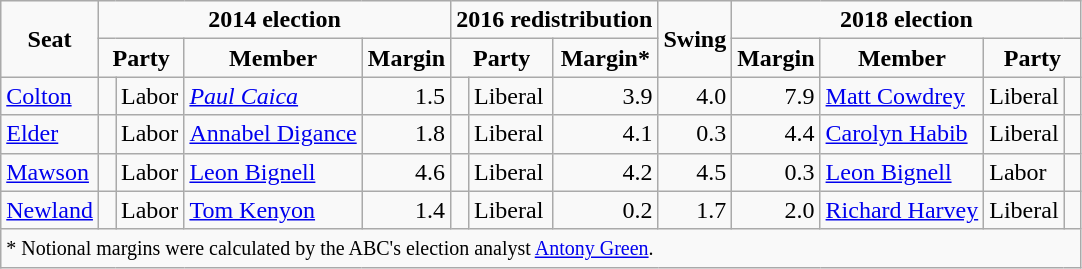<table class="wikitable">
<tr style="text-align:center">
<td rowspan="2"><strong>Seat</strong></td>
<td colspan="4"><strong>2014 election</strong></td>
<td colspan="3"><strong>2016 redistribution</strong></td>
<td rowspan="2"><strong>Swing</strong></td>
<td colspan="4"><strong>2018 election</strong></td>
</tr>
<tr style="text-align:center">
<td colspan="2"><strong>Party</strong></td>
<td><strong>Member</strong></td>
<td><strong>Margin</strong></td>
<td colspan="2"><strong>Party</strong></td>
<td><strong>Margin*</strong></td>
<td><strong>Margin</strong></td>
<td><strong>Member</strong></td>
<td colspan="2"><strong>Party</strong></td>
</tr>
<tr>
<td><a href='#'>Colton</a></td>
<td> </td>
<td>Labor</td>
<td><em><a href='#'>Paul Caica</a></em></td>
<td style="text-align:right;">1.5</td>
<td> </td>
<td>Liberal</td>
<td style="text-align:right;">3.9</td>
<td style="text-align:right;">4.0</td>
<td style="text-align:right;">7.9</td>
<td><a href='#'>Matt Cowdrey</a></td>
<td>Liberal</td>
<td> </td>
</tr>
<tr>
<td><a href='#'>Elder</a></td>
<td> </td>
<td>Labor</td>
<td><a href='#'>Annabel Digance</a></td>
<td style="text-align:right;">1.8</td>
<td></td>
<td>Liberal</td>
<td style="text-align:right;">4.1</td>
<td style="text-align:right;">0.3</td>
<td style="text-align:right;">4.4</td>
<td><a href='#'>Carolyn Habib</a></td>
<td>Liberal</td>
<td></td>
</tr>
<tr>
<td><a href='#'>Mawson</a></td>
<td> </td>
<td>Labor</td>
<td><a href='#'>Leon Bignell</a></td>
<td style="text-align:right;">4.6</td>
<td></td>
<td>Liberal</td>
<td style="text-align:right;">4.2</td>
<td style="text-align:right;">4.5</td>
<td style="text-align:right;">0.3</td>
<td><a href='#'>Leon Bignell</a></td>
<td>Labor</td>
<td></td>
</tr>
<tr>
<td><a href='#'>Newland</a></td>
<td> </td>
<td>Labor</td>
<td><a href='#'>Tom Kenyon</a></td>
<td style="text-align:right;">1.4</td>
<td></td>
<td>Liberal</td>
<td style="text-align:right;">0.2</td>
<td style="text-align:right;">1.7</td>
<td style="text-align:right;">2.0</td>
<td><a href='#'>Richard Harvey</a></td>
<td>Liberal</td>
<td></td>
</tr>
<tr>
<td colspan="13"><small>* Notional margins were calculated by the ABC's election analyst <a href='#'>Antony Green</a>.</small></td>
</tr>
</table>
